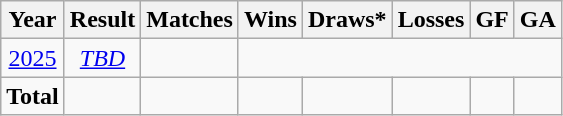<table class="wikitable" style="text-align: center;">
<tr>
<th>Year</th>
<th>Result</th>
<th>Matches</th>
<th>Wins</th>
<th>Draws*</th>
<th>Losses</th>
<th>GF</th>
<th>GA</th>
</tr>
<tr>
<td> <a href='#'>2025</a></td>
<td><em><a href='#'>TBD</a></em></td>
<td></td>
</tr>
<tr>
<td><strong>Total</strong></td>
<td></td>
<td></td>
<td></td>
<td></td>
<td></td>
<td></td>
<td></td>
</tr>
</table>
